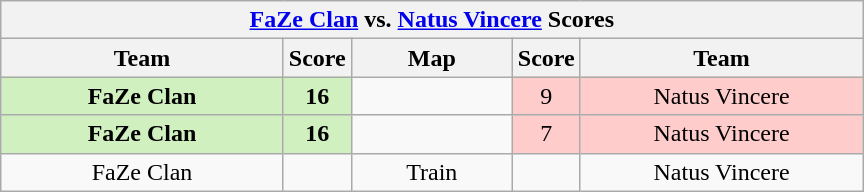<table class="wikitable" style="text-align: center;">
<tr>
<th colspan=5><a href='#'>FaZe Clan</a> vs.  <a href='#'>Natus Vincere</a> Scores</th>
</tr>
<tr>
<th width="181px">Team</th>
<th width="20px">Score</th>
<th width="100px">Map</th>
<th width="20px">Score</th>
<th width="181px">Team</th>
</tr>
<tr>
<td style="background: #D0F0C0;"><strong>FaZe Clan</strong></td>
<td style="background: #D0F0C0;"><strong>16</strong></td>
<td></td>
<td style="background: #FFCCCC;">9</td>
<td style="background: #FFCCCC;">Natus Vincere</td>
</tr>
<tr>
<td style="background: #D0F0C0;"><strong>FaZe Clan</strong></td>
<td style="background: #D0F0C0;"><strong>16</strong></td>
<td></td>
<td style="background: #FFCCCC;">7</td>
<td style="background: #FFCCCC;">Natus Vincere</td>
</tr>
<tr>
<td>FaZe Clan</td>
<td></td>
<td>Train</td>
<td></td>
<td>Natus Vincere</td>
</tr>
</table>
